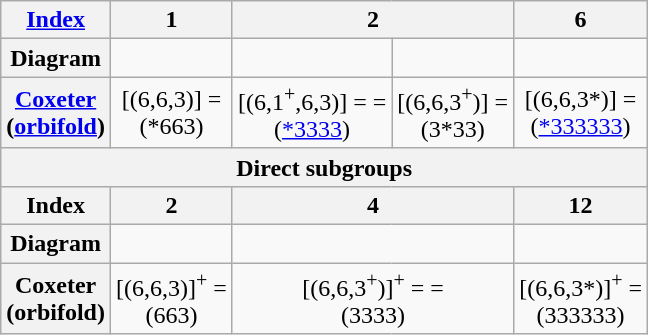<table class=wikitable>
<tr align=center>
<th><a href='#'>Index</a></th>
<th>1</th>
<th colspan=2>2</th>
<th>6</th>
</tr>
<tr align=center>
<th>Diagram</th>
<td></td>
<td></td>
<td></td>
<td></td>
</tr>
<tr align=center>
<th><a href='#'>Coxeter</a><br>(<a href='#'>orbifold</a>)</th>
<td>[(6,6,3)] = <br>(*663)</td>
<td>[(6,1<sup>+</sup>,6,3)] =  = <br>(<a href='#'>*3333</a>)</td>
<td>[(6,6,3<sup>+</sup>)] = <br>(3*33)</td>
<td>[(6,6,3*)] = <br>(<a href='#'>*333333</a>)</td>
</tr>
<tr align=center>
<th colspan=5>Direct subgroups</th>
</tr>
<tr align=center>
<th>Index</th>
<th>2</th>
<th colspan=2>4</th>
<th>12</th>
</tr>
<tr align=center>
<th>Diagram</th>
<td></td>
<td colspan=2></td>
<td></td>
</tr>
<tr align=center>
<th>Coxeter<br>(orbifold)</th>
<td>[(6,6,3)]<sup>+</sup> = <br>(663)</td>
<td colspan=2>[(6,6,3<sup>+</sup>)]<sup>+</sup> =  = <br>(3333)</td>
<td>[(6,6,3*)]<sup>+</sup> = <br>(333333)</td>
</tr>
</table>
